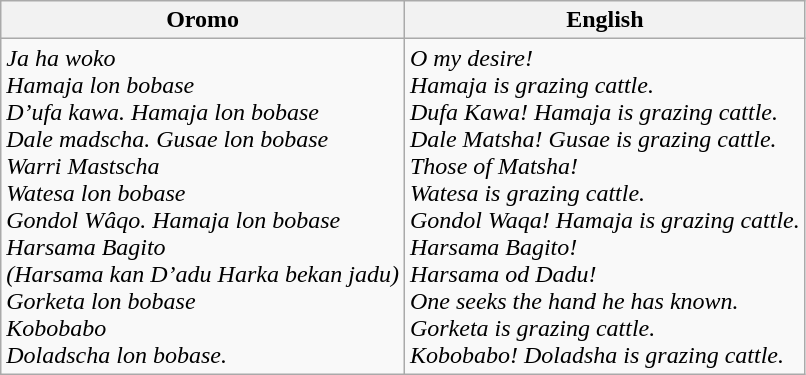<table class="wikitable">
<tr>
<th>Oromo</th>
<th>English</th>
</tr>
<tr>
<td><em>Ja ha woko</em><br><em>Hamaja lon bobase</em><br><em>D’ufa kawa. Hamaja lon bobase</em><br><em>Dale madscha. Gusae lon bobase</em><br><em>Warri Mastscha</em><br><em>Watesa lon bobase</em><br><em>Gondol Wâqo. Hamaja lon bobase</em><br><em>Harsama Bagito</em><br><em>(Harsama kan D’adu Harka bekan jadu)</em><br><em>Gorketa lon bobase</em><br><em>Kobobabo</em><br><em>Doladscha lon bobase.</em></td>
<td><em>O my desire!</em><br><em>Hamaja is grazing cattle.</em><br><em>Dufa Kawa! Hamaja is grazing cattle.</em><br><em>Dale Matsha! Gusae is grazing cattle.</em><br><em>Those of Matsha!</em><br><em>Watesa is grazing cattle.</em><br><em>Gondol Waqa! Hamaja is grazing cattle.</em><br><em>Harsama Bagito!</em><br><em>Harsama od Dadu!</em><br><em>One seeks the hand he has known.</em><br><em>Gorketa is grazing cattle.</em><br><em>Kobobabo! Doladsha is grazing cattle.</em></td>
</tr>
</table>
